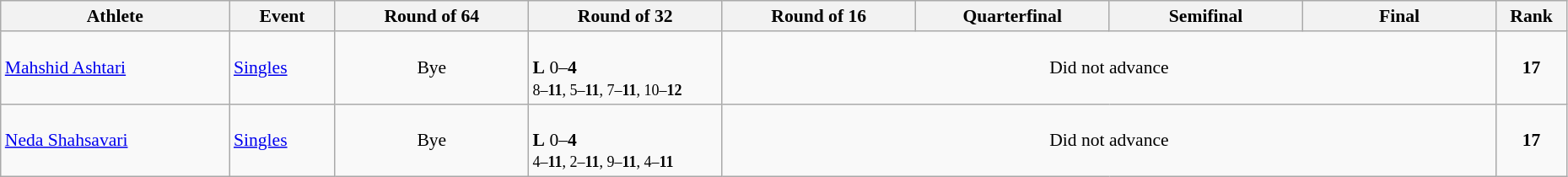<table class="wikitable" width="98%" style="text-align:left; font-size:90%">
<tr>
<th width="13%">Athlete</th>
<th width="6%">Event</th>
<th width="11%">Round of 64</th>
<th width="11%">Round of 32</th>
<th width="11%">Round of 16</th>
<th width="11%">Quarterfinal</th>
<th width="11%">Semifinal</th>
<th width="11%">Final</th>
<th width="4%">Rank</th>
</tr>
<tr>
<td><a href='#'>Mahshid Ashtari</a></td>
<td><a href='#'>Singles</a></td>
<td align="center">Bye</td>
<td><br><strong>L</strong> 0–<strong>4</strong><br><small>8–<strong>11</strong>, 5–<strong>11</strong>, 7–<strong>11</strong>, 10–<strong>12</strong></small></td>
<td colspan=4 align=center>Did not advance</td>
<td align="center"><strong>17</strong></td>
</tr>
<tr>
<td><a href='#'>Neda Shahsavari</a></td>
<td><a href='#'>Singles</a></td>
<td align="center">Bye</td>
<td><br><strong>L</strong> 0–<strong>4</strong><br><small>4–<strong>11</strong>, 2–<strong>11</strong>, 9–<strong>11</strong>, 4–<strong>11</strong></small></td>
<td colspan=4 align=center>Did not advance</td>
<td align="center"><strong>17</strong></td>
</tr>
</table>
